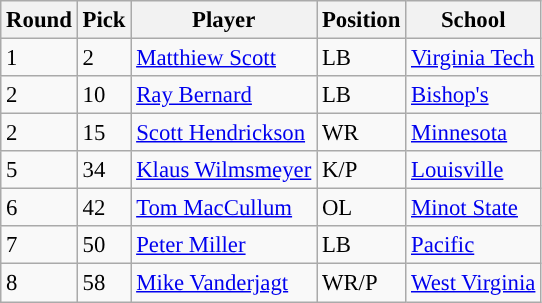<table class="wikitable" style="font-size: 95%;">
<tr>
<th scope="col">Round</th>
<th scope="col">Pick</th>
<th scope="col">Player</th>
<th scope="col">Position</th>
<th scope="col">School</th>
</tr>
<tr>
<td>1</td>
<td>2</td>
<td><a href='#'>Matthiew Scott</a></td>
<td>LB</td>
<td><a href='#'>Virginia Tech</a></td>
</tr>
<tr>
<td>2</td>
<td>10</td>
<td><a href='#'>Ray Bernard</a></td>
<td>LB</td>
<td><a href='#'>Bishop's</a></td>
</tr>
<tr>
<td>2</td>
<td>15</td>
<td><a href='#'>Scott Hendrickson</a></td>
<td>WR</td>
<td><a href='#'>Minnesota</a></td>
</tr>
<tr>
<td>5</td>
<td>34</td>
<td><a href='#'>Klaus Wilmsmeyer</a></td>
<td>K/P</td>
<td><a href='#'>Louisville</a></td>
</tr>
<tr>
<td>6</td>
<td>42</td>
<td><a href='#'>Tom MacCullum</a></td>
<td>OL</td>
<td><a href='#'>Minot State</a></td>
</tr>
<tr>
<td>7</td>
<td>50</td>
<td><a href='#'>Peter Miller</a></td>
<td>LB</td>
<td><a href='#'>Pacific</a></td>
</tr>
<tr>
<td>8</td>
<td>58</td>
<td><a href='#'>Mike Vanderjagt</a></td>
<td>WR/P</td>
<td><a href='#'>West Virginia</a></td>
</tr>
</table>
